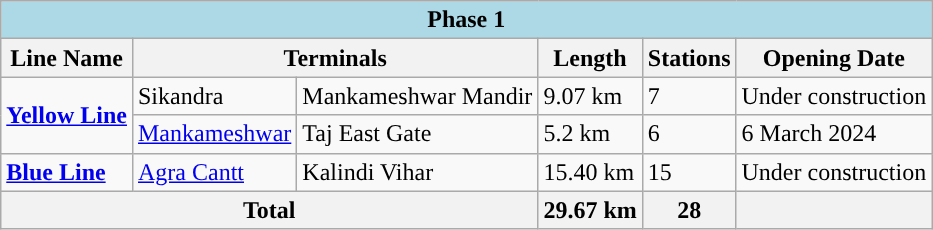<table class="wikitable sortable">
<tr>
<th colspan="8" style="background:#ADD8E6;">Phase 1</th>
</tr>
<tr>
<th>Line Name</th>
<th colspan="2">Terminals</th>
<th>Length</th>
<th>Stations</th>
<th>Opening Date</th>
</tr>
<tr>
<td rowspan="2" style="background:#"><strong><a href='#'><span>Yellow Line</span></a></strong></td>
<td>Sikandra</td>
<td>Mankameshwar Mandir</td>
<td>9.07 km</td>
<td>7</td>
<td>Under construction</td>
</tr>
<tr>
<td><a href='#'>Mankameshwar</a></td>
<td>Taj East Gate</td>
<td>5.2 km</td>
<td>6</td>
<td>6 March 2024</td>
</tr>
<tr>
<td style="background:#"><strong><a href='#'><span>Blue Line</span></a></strong></td>
<td><a href='#'>Agra Cantt</a></td>
<td>Kalindi Vihar</td>
<td>15.40 km</td>
<td>15</td>
<td>Under construction</td>
</tr>
<tr>
<th colspan="3"><strong>Total</strong></th>
<th>29.67 km</th>
<th>28</th>
<th colspan="2"></th>
</tr>
</table>
